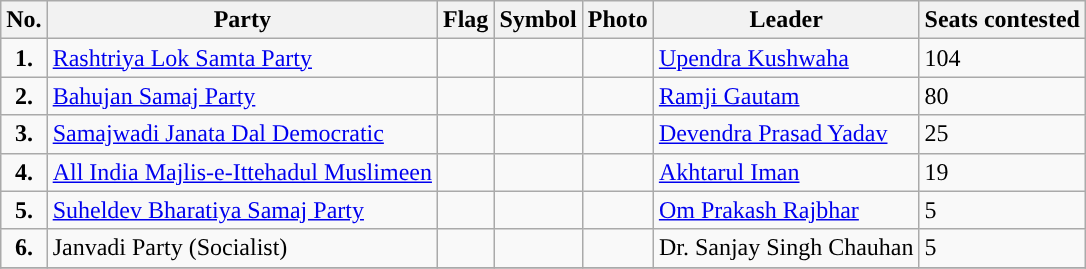<table class="wikitable">
<tr>
<th>No.</th>
<th>Party</th>
<th>Flag</th>
<th>Symbol</th>
<th>Photo</th>
<th>Leader</th>
<th>Seats contested</th>
</tr>
<tr>
<td style="text-align:center; background:"><strong>1.</strong></td>
<td><a href='#'>Rashtriya Lok Samta Party</a></td>
<td></td>
<td></td>
<td></td>
<td><a href='#'>Upendra Kushwaha</a></td>
<td>104</td>
</tr>
<tr>
<td style="text-align:center; background:"><strong>2.</strong></td>
<td><a href='#'>Bahujan Samaj Party</a></td>
<td></td>
<td></td>
<td></td>
<td><a href='#'>Ramji Gautam</a></td>
<td>80</td>
</tr>
<tr>
<td style="text-align:center; background:"><strong>3.</strong></td>
<td><a href='#'>Samajwadi Janata Dal Democratic</a></td>
<td></td>
<td></td>
<td></td>
<td><a href='#'>Devendra Prasad Yadav</a></td>
<td>25</td>
</tr>
<tr>
<td style="text-align:center; background:"><strong>4.</strong></td>
<td><a href='#'>All India Majlis-e-Ittehadul Muslimeen</a></td>
<td></td>
<td></td>
<td></td>
<td><a href='#'>Akhtarul Iman</a></td>
<td>19</td>
</tr>
<tr>
<td style="text-align:center; background:"><strong>5.</strong></td>
<td><a href='#'>Suheldev Bharatiya Samaj Party</a></td>
<td></td>
<td></td>
<td></td>
<td><a href='#'>Om Prakash Rajbhar</a></td>
<td>5</td>
</tr>
<tr>
<td style="text-align:center; background:"><strong>6.</strong></td>
<td>Janvadi Party (Socialist)</td>
<td></td>
<td></td>
<td></td>
<td>Dr. Sanjay Singh Chauhan</td>
<td>5</td>
</tr>
<tr>
</tr>
</table>
